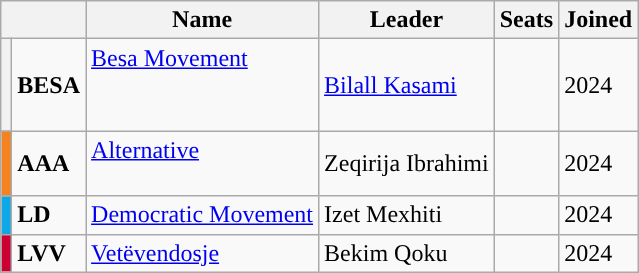<table class="wikitable" style="text-align:left;">
<tr>
<th colspan="2"></th>
<th>Name</th>
<th>Leader</th>
<th>Seats</th>
<th>Joined</th>
</tr>
<tr>
<th style="background-color:"></th>
<td><strong>BESA</strong></td>
<td><a href='#'>Besa Movement</a><br><br><br></td>
<td><a href='#'>Bilall Kasami</a></td>
<td></td>
<td>2024</td>
</tr>
<tr>
<th style="background-color:#F58220;"></th>
<td><strong>AAA</strong></td>
<td><a href='#'>Alternative</a><br><br></td>
<td>Zeqirija Ibrahimi</td>
<td></td>
<td>2024</td>
</tr>
<tr>
<th style="background-color:#0DA8E5;"></th>
<td><strong>LD</strong></td>
<td><a href='#'>Democratic Movement</a></td>
<td>Izet Mexhiti</td>
<td></td>
<td>2024</td>
</tr>
<tr>
<th style="background-color:#CC0033;"></th>
<td><strong>LVV</strong></td>
<td><a href='#'>Vetëvendosje</a></td>
<td>Bekim Qoku</td>
<td></td>
<td>2024</td>
</tr>
</table>
